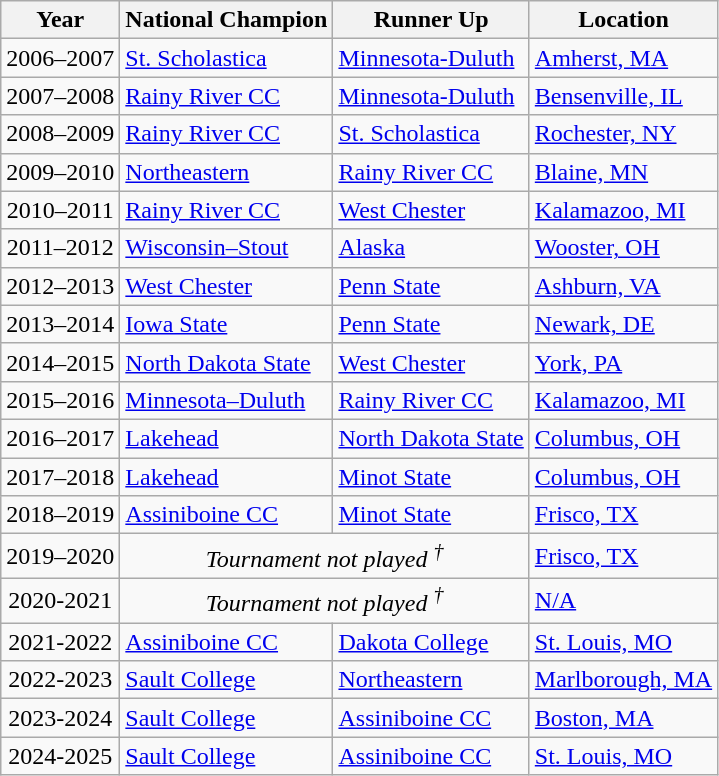<table class="wikitable">
<tr>
<th>Year</th>
<th>National Champion</th>
<th>Runner Up</th>
<th>Location</th>
</tr>
<tr>
<td align=center>2006–2007</td>
<td><a href='#'>St. Scholastica</a></td>
<td><a href='#'>Minnesota-Duluth</a></td>
<td><a href='#'>Amherst, MA</a></td>
</tr>
<tr>
<td align=center>2007–2008</td>
<td><a href='#'>Rainy River CC</a></td>
<td><a href='#'>Minnesota-Duluth</a></td>
<td><a href='#'>Bensenville, IL</a></td>
</tr>
<tr>
<td align=center>2008–2009</td>
<td><a href='#'>Rainy River CC</a></td>
<td><a href='#'>St. Scholastica</a></td>
<td><a href='#'>Rochester, NY</a></td>
</tr>
<tr>
<td align=center>2009–2010</td>
<td><a href='#'>Northeastern</a></td>
<td><a href='#'>Rainy River CC</a></td>
<td><a href='#'>Blaine, MN</a></td>
</tr>
<tr>
<td align=center>2010–2011</td>
<td><a href='#'>Rainy River CC</a></td>
<td><a href='#'>West Chester</a></td>
<td><a href='#'>Kalamazoo, MI</a></td>
</tr>
<tr>
<td align=center>2011–2012</td>
<td><a href='#'>Wisconsin–Stout</a></td>
<td><a href='#'>Alaska</a></td>
<td><a href='#'>Wooster, OH</a></td>
</tr>
<tr>
<td align=center>2012–2013</td>
<td><a href='#'>West Chester</a></td>
<td><a href='#'>Penn State</a></td>
<td><a href='#'>Ashburn, VA</a></td>
</tr>
<tr>
<td align=center>2013–2014</td>
<td><a href='#'>Iowa State</a></td>
<td><a href='#'>Penn State</a></td>
<td><a href='#'>Newark, DE</a></td>
</tr>
<tr>
<td align=center>2014–2015</td>
<td><a href='#'>North Dakota State</a></td>
<td><a href='#'>West Chester</a></td>
<td><a href='#'>York, PA</a></td>
</tr>
<tr>
<td align=center>2015–2016</td>
<td><a href='#'>Minnesota–Duluth</a></td>
<td><a href='#'>Rainy River CC</a></td>
<td><a href='#'>Kalamazoo, MI</a></td>
</tr>
<tr>
<td align=center>2016–2017</td>
<td><a href='#'>Lakehead</a></td>
<td><a href='#'>North Dakota State</a></td>
<td><a href='#'>Columbus, OH</a></td>
</tr>
<tr>
<td align=center>2017–2018</td>
<td><a href='#'>Lakehead</a></td>
<td><a href='#'>Minot State</a></td>
<td><a href='#'>Columbus, OH</a></td>
</tr>
<tr>
<td align=center>2018–2019</td>
<td><a href='#'>Assiniboine CC</a></td>
<td><a href='#'>Minot State</a></td>
<td><a href='#'>Frisco, TX</a></td>
</tr>
<tr>
<td align=center>2019–2020</td>
<td colspan="2" align=center><em>Tournament not played <sup>†</sup></em></td>
<td><a href='#'>Frisco, TX</a></td>
</tr>
<tr>
<td align=center>2020-2021</td>
<td colspan="2" align=center><em>Tournament not played <sup>†</sup></em></td>
<td><a href='#'>N/A</a></td>
</tr>
<tr>
<td align=center>2021-2022</td>
<td><a href='#'>Assiniboine CC</a></td>
<td><a href='#'>Dakota College</a></td>
<td><a href='#'>St. Louis, MO</a></td>
</tr>
<tr>
<td align=center>2022-2023</td>
<td><a href='#'>Sault College</a></td>
<td><a href='#'>Northeastern</a></td>
<td><a href='#'>Marlborough, MA</a></td>
</tr>
<tr>
<td align=center>2023-2024</td>
<td><a href='#'>Sault College</a></td>
<td><a href='#'>Assiniboine CC</a></td>
<td><a href='#'>Boston, MA</a></td>
</tr>
<tr>
<td align=center>2024-2025</td>
<td><a href='#'>Sault College</a></td>
<td><a href='#'>Assiniboine CC</a></td>
<td><a href='#'>St. Louis, MO</a></td>
</tr>
</table>
